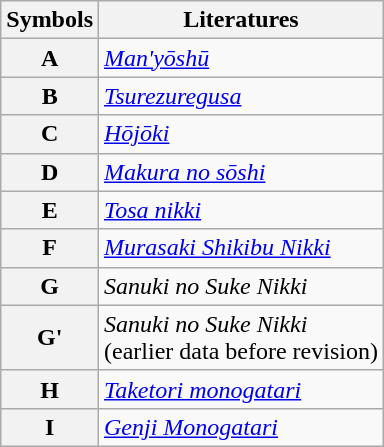<table class="wikitable">
<tr>
<th>Symbols</th>
<th>Literatures</th>
</tr>
<tr>
<th>A</th>
<td><em><a href='#'>Man'yōshū</a></em></td>
</tr>
<tr>
<th>B</th>
<td><em><a href='#'>Tsurezuregusa</a></em></td>
</tr>
<tr>
<th>C</th>
<td><em><a href='#'>Hōjōki</a></em></td>
</tr>
<tr>
<th>D</th>
<td><em><a href='#'>Makura no sōshi</a></em></td>
</tr>
<tr>
<th>E</th>
<td><em><a href='#'>Tosa nikki</a></em></td>
</tr>
<tr>
<th>F</th>
<td><em><a href='#'>Murasaki Shikibu Nikki</a></em></td>
</tr>
<tr>
<th>G</th>
<td><em>Sanuki no Suke Nikki</em></td>
</tr>
<tr>
<th>G'</th>
<td><em>Sanuki no Suke Nikki</em><br>(earlier data before revision)</td>
</tr>
<tr>
<th>H</th>
<td><em><a href='#'>Taketori monogatari</a></em></td>
</tr>
<tr>
<th>I</th>
<td><em><a href='#'>Genji Monogatari</a></em></td>
</tr>
</table>
